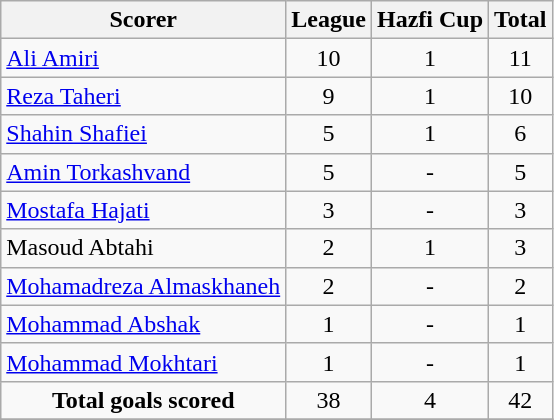<table class="wikitable" style="text-align:center">
<tr>
<th>Scorer</th>
<th>League</th>
<th>Hazfi Cup</th>
<th>Total</th>
</tr>
<tr>
<td style="text-align:left"> <a href='#'>Ali Amiri</a></td>
<td>10</td>
<td>1</td>
<td>11</td>
</tr>
<tr>
<td style="text-align:left"> <a href='#'>Reza Taheri</a></td>
<td>9</td>
<td>1</td>
<td>10</td>
</tr>
<tr>
<td style="text-align:left"> <a href='#'>Shahin Shafiei</a></td>
<td>5</td>
<td>1</td>
<td>6</td>
</tr>
<tr>
<td style="text-align:left"> <a href='#'>Amin Torkashvand</a></td>
<td>5</td>
<td>-</td>
<td>5</td>
</tr>
<tr>
<td style="text-align:left"> <a href='#'>Mostafa Hajati</a></td>
<td>3</td>
<td>-</td>
<td>3</td>
</tr>
<tr>
<td style="text-align:left"> Masoud Abtahi</td>
<td>2</td>
<td>1</td>
<td>3</td>
</tr>
<tr>
<td style="text-align:left"> <a href='#'>Mohamadreza Almaskhaneh</a></td>
<td>2</td>
<td>-</td>
<td>2</td>
</tr>
<tr>
<td style="text-align:left"> <a href='#'>Mohammad Abshak</a></td>
<td>1</td>
<td>-</td>
<td>1</td>
</tr>
<tr>
<td style="text-align:left"> <a href='#'>Mohammad Mokhtari</a></td>
<td>1</td>
<td>-</td>
<td>1</td>
</tr>
<tr>
<td><strong>Total goals scored</strong></td>
<td>38</td>
<td>4</td>
<td>42</td>
</tr>
<tr>
</tr>
</table>
